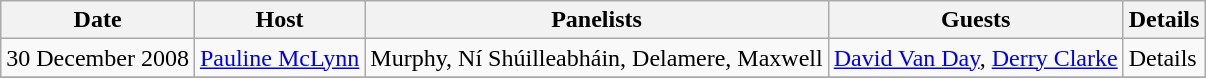<table class="wikitable collapsible collapsed">
<tr>
<th>Date</th>
<th>Host</th>
<th>Panelists</th>
<th>Guests</th>
<th>Details</th>
</tr>
<tr>
<td>30 December 2008</td>
<td><a href='#'>Pauline McLynn</a></td>
<td>Murphy, Ní Shúilleabháin, Delamere, Maxwell</td>
<td><a href='#'>David Van Day</a>, <a href='#'>Derry Clarke</a></td>
<td>Details</td>
</tr>
<tr>
</tr>
</table>
